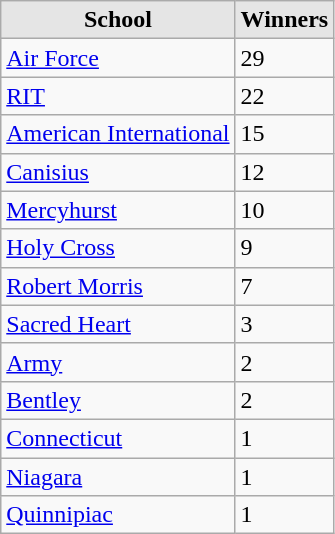<table class="wikitable">
<tr>
<th style="background:#e5e5e5;">School</th>
<th style="background:#e5e5e5;">Winners</th>
</tr>
<tr>
<td><a href='#'>Air Force</a></td>
<td>29</td>
</tr>
<tr>
<td><a href='#'>RIT</a></td>
<td>22</td>
</tr>
<tr>
<td><a href='#'>American International</a></td>
<td>15</td>
</tr>
<tr>
<td><a href='#'>Canisius</a></td>
<td>12</td>
</tr>
<tr>
<td><a href='#'>Mercyhurst</a></td>
<td>10</td>
</tr>
<tr>
<td><a href='#'>Holy Cross</a></td>
<td>9</td>
</tr>
<tr>
<td><a href='#'>Robert Morris</a></td>
<td>7</td>
</tr>
<tr>
<td><a href='#'>Sacred Heart</a></td>
<td>3</td>
</tr>
<tr>
<td><a href='#'>Army</a></td>
<td>2</td>
</tr>
<tr>
<td><a href='#'>Bentley</a></td>
<td>2</td>
</tr>
<tr>
<td><a href='#'>Connecticut</a></td>
<td>1</td>
</tr>
<tr>
<td><a href='#'>Niagara</a></td>
<td>1</td>
</tr>
<tr>
<td><a href='#'>Quinnipiac</a></td>
<td>1</td>
</tr>
</table>
